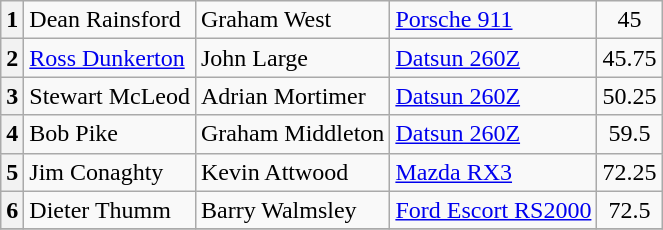<table class="wikitable" border="1">
<tr>
<th>1</th>
<td>Dean Rainsford</td>
<td>Graham West</td>
<td><a href='#'>Porsche 911</a></td>
<td align="center">45</td>
</tr>
<tr>
<th>2</th>
<td><a href='#'>Ross Dunkerton</a></td>
<td>John Large</td>
<td><a href='#'>Datsun 260Z</a></td>
<td align="center">45.75</td>
</tr>
<tr>
<th>3</th>
<td>Stewart McLeod</td>
<td>Adrian Mortimer</td>
<td><a href='#'>Datsun 260Z</a></td>
<td align="center">50.25</td>
</tr>
<tr>
<th>4</th>
<td>Bob Pike</td>
<td>Graham Middleton</td>
<td><a href='#'>Datsun 260Z</a></td>
<td align="center">59.5</td>
</tr>
<tr>
<th>5</th>
<td>Jim Conaghty</td>
<td>Kevin Attwood</td>
<td><a href='#'>Mazda RX3</a></td>
<td align="center">72.25</td>
</tr>
<tr>
<th>6</th>
<td>Dieter Thumm</td>
<td>Barry Walmsley</td>
<td><a href='#'>Ford Escort RS2000</a></td>
<td align="center">72.5</td>
</tr>
<tr>
</tr>
</table>
